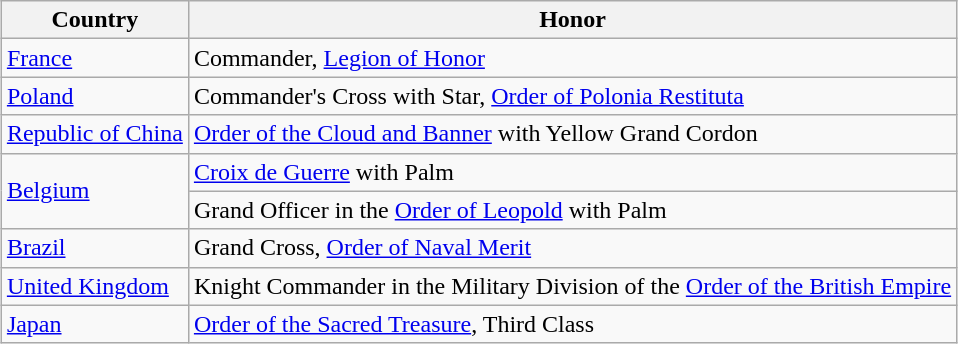<table class="wikitable sortable" style="margin:1em auto;">
<tr>
<th scope="col">Country</th>
<th scope="col" class="unsortable">Honor</th>
</tr>
<tr>
<td><a href='#'>France</a></td>
<td> Commander, <a href='#'>Legion of Honor</a></td>
</tr>
<tr>
<td><a href='#'>Poland</a></td>
<td> Commander's Cross with Star, <a href='#'>Order of Polonia Restituta</a></td>
</tr>
<tr>
<td><a href='#'>Republic of China</a></td>
<td> <a href='#'>Order of the Cloud and Banner</a> with Yellow Grand Cordon</td>
</tr>
<tr>
<td rowspan="2"><a href='#'>Belgium</a></td>
<td> <a href='#'>Croix de Guerre</a> with Palm</td>
</tr>
<tr>
<td><span></span> Grand Officer in the <a href='#'>Order of Leopold</a> with Palm</td>
</tr>
<tr>
<td><a href='#'>Brazil</a></td>
<td> Grand Cross, <a href='#'>Order of Naval Merit</a></td>
</tr>
<tr>
<td><a href='#'>United Kingdom</a></td>
<td> Knight Commander in the Military Division of the <a href='#'>Order of the British Empire</a></td>
</tr>
<tr>
<td><a href='#'>Japan</a></td>
<td> <a href='#'>Order of the Sacred Treasure</a>, Third Class</td>
</tr>
</table>
